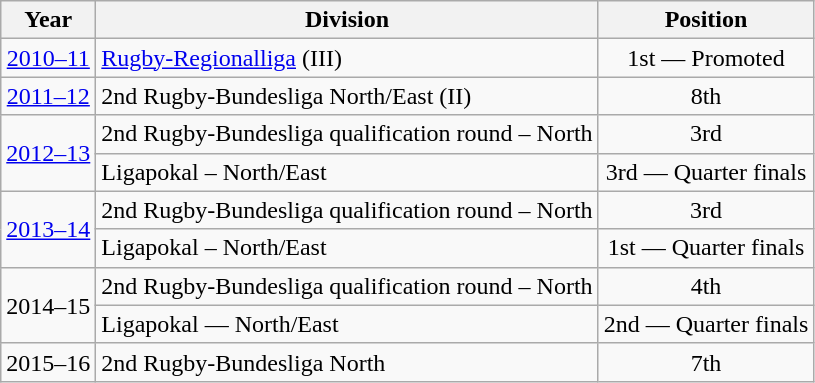<table class="wikitable">
<tr>
<th>Year</th>
<th>Division</th>
<th>Position</th>
</tr>
<tr align="center">
<td><a href='#'>2010–11</a></td>
<td align="left"><a href='#'>Rugby-Regionalliga</a> (III)</td>
<td>1st — Promoted</td>
</tr>
<tr align="center">
<td><a href='#'>2011–12</a></td>
<td align="left">2nd Rugby-Bundesliga North/East (II)</td>
<td>8th</td>
</tr>
<tr align="center">
<td rowspan=2><a href='#'>2012–13</a></td>
<td align="left">2nd Rugby-Bundesliga qualification round – North</td>
<td>3rd</td>
</tr>
<tr align="center">
<td align="left">Ligapokal – North/East</td>
<td>3rd — Quarter finals</td>
</tr>
<tr align="center">
<td rowspan=2><a href='#'>2013–14</a></td>
<td align="left">2nd Rugby-Bundesliga qualification round – North</td>
<td>3rd</td>
</tr>
<tr align="center">
<td align="left">Ligapokal – North/East</td>
<td>1st — Quarter finals</td>
</tr>
<tr align="center">
<td rowspan=2>2014–15</td>
<td align="left">2nd Rugby-Bundesliga qualification round – North</td>
<td>4th</td>
</tr>
<tr align="center">
<td align="left">Ligapokal — North/East</td>
<td>2nd — Quarter finals</td>
</tr>
<tr align="center">
<td>2015–16</td>
<td align="left">2nd Rugby-Bundesliga North</td>
<td>7th</td>
</tr>
</table>
